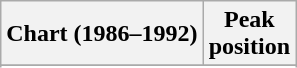<table class="wikitable sortable">
<tr>
<th align="left">Chart (1986–1992)</th>
<th align="center">Peak<br>position</th>
</tr>
<tr>
</tr>
<tr>
</tr>
<tr>
</tr>
<tr>
</tr>
<tr>
</tr>
</table>
